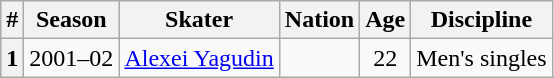<table class="wikitable sortable">
<tr>
<th>#</th>
<th>Season</th>
<th>Skater</th>
<th>Nation</th>
<th>Age</th>
<th>Discipline</th>
</tr>
<tr>
<th>1</th>
<td>2001–02</td>
<td><a href='#'>Alexei Yagudin</a></td>
<td></td>
<td style="text-align: center;">22</td>
<td>Men's singles</td>
</tr>
</table>
